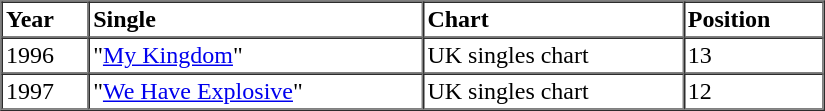<table border="1" cellspacing="0" cellpadding="2" style="width:550px;">
<tr>
<th style="text-align:left; vertical-align:top;">Year</th>
<th style="text-align:left; vertical-align:top;">Single</th>
<th style="text-align:left; vertical-align:top;">Chart</th>
<th style="text-align:left; vertical-align:top;">Position</th>
</tr>
<tr style="text-align:left; vertical-align:top;">
<td>1996</td>
<td>"<a href='#'>My Kingdom</a>"</td>
<td>UK singles chart</td>
<td>13</td>
</tr>
<tr style="text-align:left; vertical-align:top;">
<td>1997</td>
<td>"<a href='#'>We Have Explosive</a>"</td>
<td>UK singles chart</td>
<td>12</td>
</tr>
</table>
